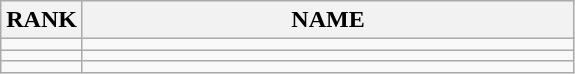<table class="wikitable">
<tr>
<th>RANK</th>
<th align="center" style="width: 20em">NAME</th>
</tr>
<tr>
<td align="center"></td>
<td></td>
</tr>
<tr>
<td align="center"></td>
<td></td>
</tr>
<tr>
<td align="center"></td>
<td></td>
</tr>
</table>
